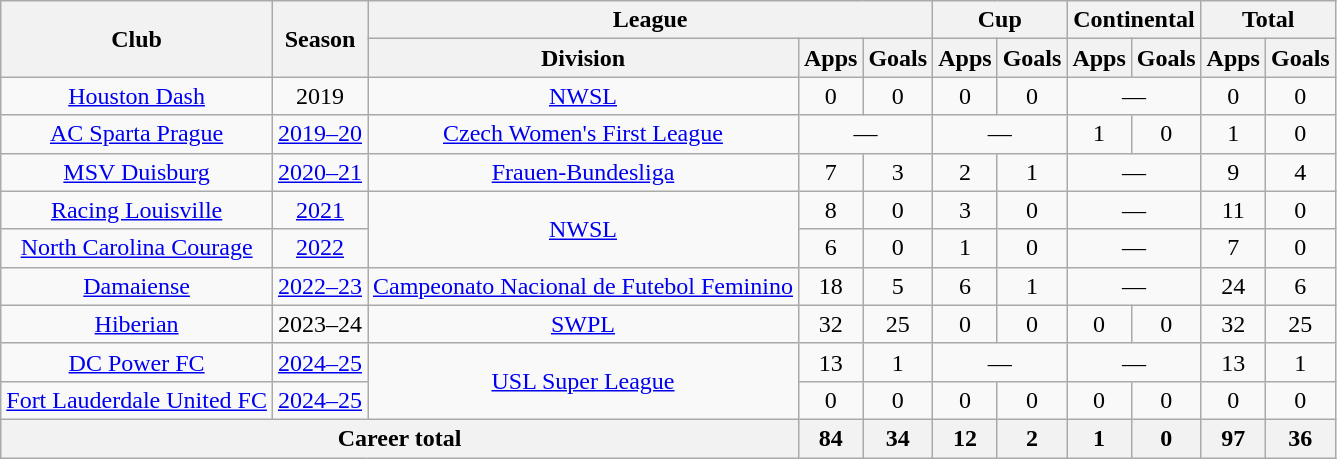<table class=wikitable style=text-align:center>
<tr>
<th rowspan=2>Club</th>
<th rowspan=2>Season</th>
<th colspan=3>League</th>
<th colspan=2>Cup</th>
<th colspan=2>Continental</th>
<th colspan=2>Total</th>
</tr>
<tr>
<th>Division</th>
<th>Apps</th>
<th>Goals</th>
<th>Apps</th>
<th>Goals</th>
<th>Apps</th>
<th>Goals</th>
<th>Apps</th>
<th>Goals</th>
</tr>
<tr>
<td><a href='#'>Houston Dash</a></td>
<td>2019</td>
<td><a href='#'>NWSL</a></td>
<td>0</td>
<td>0</td>
<td>0</td>
<td>0</td>
<td colspan="2">—</td>
<td>0</td>
<td>0</td>
</tr>
<tr>
<td rowspan=1><a href='#'>AC Sparta Prague</a></td>
<td><a href='#'>2019–20</a></td>
<td><a href='#'>Czech Women's First League</a></td>
<td colspan=2>—</td>
<td colspan=2>—</td>
<td>1</td>
<td>0</td>
<td>1</td>
<td>0</td>
</tr>
<tr>
<td rowspan=1><a href='#'>MSV Duisburg</a></td>
<td><a href='#'>2020–21</a></td>
<td><a href='#'>Frauen-Bundesliga</a></td>
<td>7</td>
<td>3</td>
<td>2</td>
<td>1</td>
<td colspan="2">—</td>
<td>9</td>
<td>4</td>
</tr>
<tr>
<td rowspan=1><a href='#'>Racing Louisville</a></td>
<td><a href='#'>2021</a></td>
<td rowspan="2"><a href='#'>NWSL</a></td>
<td>8</td>
<td>0</td>
<td>3</td>
<td>0</td>
<td colspan="2">—</td>
<td>11</td>
<td>0</td>
</tr>
<tr>
<td rowspan=1><a href='#'>North Carolina Courage</a></td>
<td><a href='#'>2022</a></td>
<td>6</td>
<td>0</td>
<td>1</td>
<td>0</td>
<td colspan="2">—</td>
<td>7</td>
<td>0</td>
</tr>
<tr>
<td rowspan=1><a href='#'>Damaiense</a></td>
<td><a href='#'>2022–23</a></td>
<td><a href='#'>Campeonato Nacional de Futebol Feminino</a></td>
<td>18</td>
<td>5</td>
<td>6</td>
<td>1</td>
<td colspan="2">—</td>
<td>24</td>
<td>6</td>
</tr>
<tr>
<td><a href='#'>Hiberian</a></td>
<td>2023–24</td>
<td><a href='#'>SWPL</a></td>
<td>32</td>
<td>25</td>
<td>0</td>
<td>0</td>
<td>0</td>
<td>0</td>
<td>32</td>
<td>25</td>
</tr>
<tr>
<td><a href='#'>DC Power FC</a></td>
<td><a href='#'>2024–25</a></td>
<td rowspan="2"><a href='#'>USL Super League</a></td>
<td>13</td>
<td>1</td>
<td colspan="2">—</td>
<td colspan="2">—</td>
<td>13</td>
<td>1</td>
</tr>
<tr>
<td><a href='#'>Fort Lauderdale United FC</a></td>
<td><a href='#'>2024–25</a></td>
<td>0</td>
<td>0</td>
<td>0</td>
<td>0</td>
<td>0</td>
<td>0</td>
<td>0</td>
<td>0</td>
</tr>
<tr>
<th colspan="3">Career total</th>
<th>84</th>
<th>34</th>
<th>12</th>
<th>2</th>
<th>1</th>
<th>0</th>
<th>97</th>
<th>36</th>
</tr>
</table>
